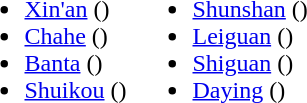<table>
<tr>
<td valign="top"><br><ul><li><a href='#'>Xin'an</a> ()</li><li><a href='#'>Chahe</a> ()</li><li><a href='#'>Banta</a> ()</li><li><a href='#'>Shuikou</a> ()</li></ul></td>
<td valign="top"><br><ul><li><a href='#'>Shunshan</a> ()</li><li><a href='#'>Leiguan</a> ()</li><li><a href='#'>Shiguan</a> ()</li><li><a href='#'>Daying</a> ()</li></ul></td>
</tr>
</table>
